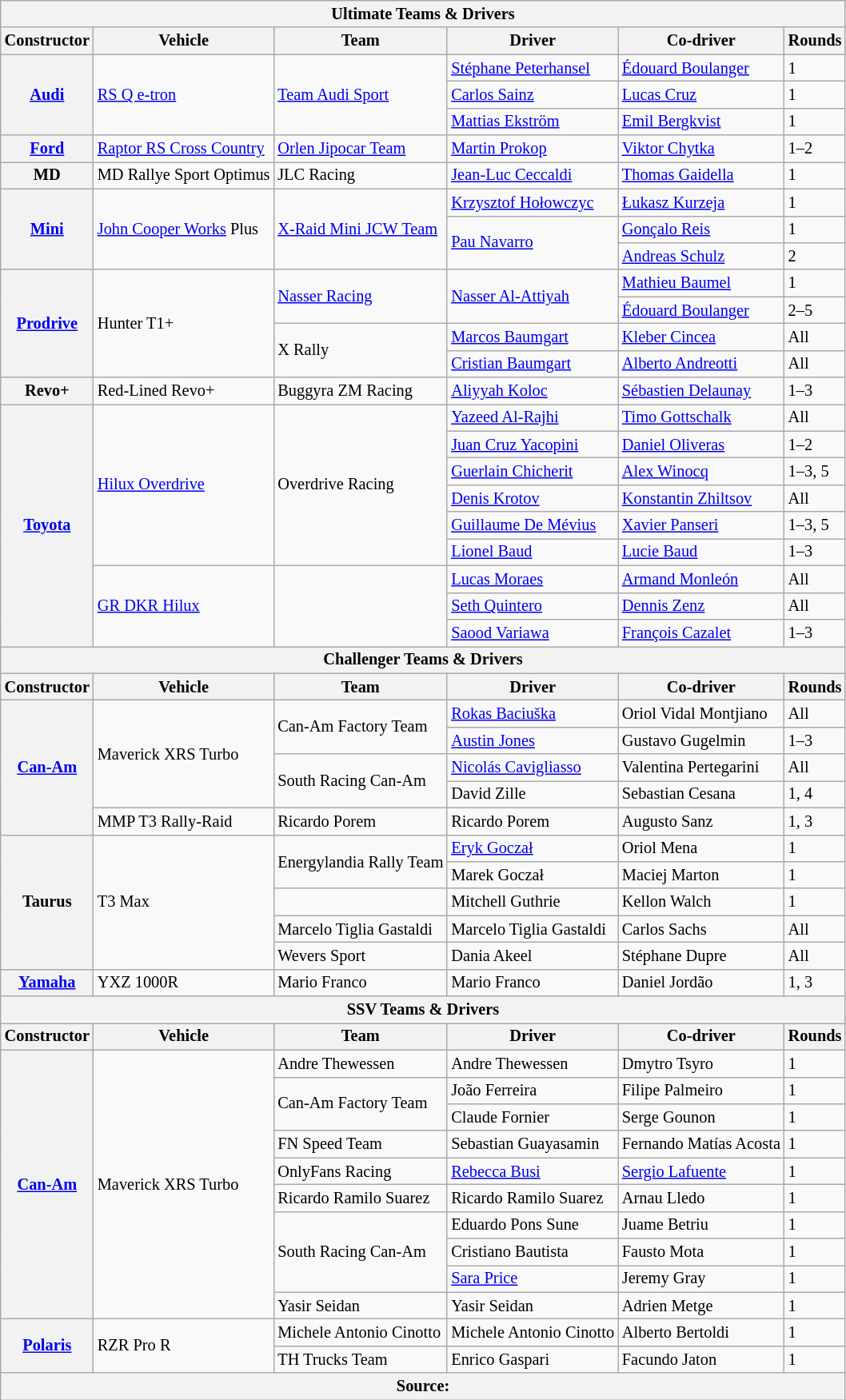<table class="wikitable" style="font-size: 85%;">
<tr>
<th colspan=6><strong>Ultimate Teams & Drivers</strong></th>
</tr>
<tr>
<th>Constructor</th>
<th>Vehicle</th>
<th>Team</th>
<th>Driver</th>
<th>Co-driver</th>
<th>Rounds</th>
</tr>
<tr>
<th rowspan=3><a href='#'>Audi</a></th>
<td rowspan=3><a href='#'>RS Q e-tron</a></td>
<td rowspan=3> <a href='#'>Team Audi Sport</a></td>
<td> <a href='#'>Stéphane Peterhansel</a></td>
<td> <a href='#'>Édouard Boulanger</a></td>
<td>1</td>
</tr>
<tr>
<td> <a href='#'>Carlos Sainz</a></td>
<td> <a href='#'>Lucas Cruz</a></td>
<td>1</td>
</tr>
<tr>
<td> <a href='#'>Mattias Ekström</a></td>
<td> <a href='#'>Emil Bergkvist</a></td>
<td>1</td>
</tr>
<tr>
<th><a href='#'>Ford</a></th>
<td><a href='#'>Raptor RS Cross Country</a></td>
<td> <a href='#'>Orlen Jipocar Team</a></td>
<td> <a href='#'>Martin Prokop</a></td>
<td> <a href='#'>Viktor Chytka</a></td>
<td>1–2</td>
</tr>
<tr>
<th>MD</th>
<td>MD Rallye Sport Optimus</td>
<td> JLC Racing</td>
<td> <a href='#'>Jean-Luc Ceccaldi</a></td>
<td> <a href='#'>Thomas Gaidella</a></td>
<td>1</td>
</tr>
<tr>
<th rowspan="3"><a href='#'>Mini</a></th>
<td rowspan="3"><a href='#'>John Cooper Works</a> Plus</td>
<td rowspan="3"> <a href='#'>X-Raid Mini JCW Team</a></td>
<td> <a href='#'>Krzysztof Hołowczyc</a></td>
<td> <a href='#'>Łukasz Kurzeja</a></td>
<td>1</td>
</tr>
<tr>
<td rowspan=2> <a href='#'>Pau Navarro</a></td>
<td> <a href='#'>Gonçalo Reis</a></td>
<td>1</td>
</tr>
<tr>
<td> <a href='#'>Andreas Schulz</a></td>
<td>2</td>
</tr>
<tr>
<th rowspan="4"><a href='#'>Prodrive</a></th>
<td rowspan="4">Hunter T1+</td>
<td rowspan=2> <a href='#'>Nasser Racing</a></td>
<td rowspan=2> <a href='#'>Nasser Al-Attiyah</a></td>
<td> <a href='#'>Mathieu Baumel</a></td>
<td>1</td>
</tr>
<tr>
<td> <a href='#'>Édouard Boulanger</a></td>
<td>2–5</td>
</tr>
<tr>
<td rowspan="2"> X Rally</td>
<td> <a href='#'>Marcos Baumgart</a></td>
<td> <a href='#'>Kleber Cincea</a></td>
<td>All</td>
</tr>
<tr>
<td> <a href='#'>Cristian Baumgart</a></td>
<td> <a href='#'>Alberto Andreotti</a></td>
<td>All</td>
</tr>
<tr>
<th>Revo+</th>
<td>Red-Lined Revo+</td>
<td> Buggyra ZM Racing</td>
<td> <a href='#'>Aliyyah Koloc</a></td>
<td> <a href='#'>Sébastien Delaunay</a></td>
<td>1–3</td>
</tr>
<tr>
<th rowspan="9"><a href='#'>Toyota</a></th>
<td rowspan="6"><a href='#'>Hilux Overdrive</a></td>
<td rowspan="6"> Overdrive Racing</td>
<td> <a href='#'>Yazeed Al-Rajhi</a></td>
<td> <a href='#'>Timo Gottschalk</a></td>
<td>All</td>
</tr>
<tr>
<td> <a href='#'>Juan Cruz Yacopini</a></td>
<td> <a href='#'>Daniel Oliveras</a></td>
<td>1–2</td>
</tr>
<tr>
<td> <a href='#'>Guerlain Chicherit</a></td>
<td> <a href='#'>Alex Winocq</a></td>
<td>1–3, 5</td>
</tr>
<tr>
<td> <a href='#'>Denis Krotov</a></td>
<td> <a href='#'>Konstantin Zhiltsov</a></td>
<td>All</td>
</tr>
<tr>
<td> <a href='#'>Guillaume De Mévius</a></td>
<td> <a href='#'>Xavier Panseri</a></td>
<td>1–3, 5</td>
</tr>
<tr>
<td> <a href='#'>Lionel Baud</a></td>
<td> <a href='#'>Lucie Baud</a></td>
<td>1–3</td>
</tr>
<tr>
<td rowspan="3"><a href='#'>GR DKR Hilux</a></td>
<td rowspan="3"></td>
<td> <a href='#'>Lucas Moraes</a></td>
<td> <a href='#'>Armand Monleón</a></td>
<td>All</td>
</tr>
<tr>
<td> <a href='#'>Seth Quintero</a></td>
<td> <a href='#'>Dennis Zenz</a></td>
<td>All</td>
</tr>
<tr>
<td> <a href='#'>Saood Variawa</a></td>
<td> <a href='#'>François Cazalet</a></td>
<td>1–3</td>
</tr>
<tr>
<th colspan=6><strong>Challenger Teams & Drivers</strong></th>
</tr>
<tr>
<th>Constructor</th>
<th>Vehicle</th>
<th>Team</th>
<th>Driver</th>
<th>Co-driver</th>
<th>Rounds</th>
</tr>
<tr>
<th rowspan="5"><a href='#'>Can-Am</a></th>
<td rowspan="4">Maverick XRS Turbo</td>
<td rowspan=2>Can-Am Factory Team</td>
<td> <a href='#'>Rokas Baciuška</a></td>
<td> Oriol Vidal Montjiano</td>
<td>All</td>
</tr>
<tr>
<td> <a href='#'>Austin Jones</a></td>
<td> Gustavo Gugelmin</td>
<td>1–3</td>
</tr>
<tr>
<td rowspan="2">South Racing Can-Am</td>
<td> <a href='#'>Nicolás Cavigliasso</a></td>
<td> Valentina Pertegarini</td>
<td>All</td>
</tr>
<tr>
<td> David Zille</td>
<td> Sebastian Cesana</td>
<td>1, 4</td>
</tr>
<tr>
<td>MMP T3 Rally-Raid</td>
<td>Ricardo Porem</td>
<td> Ricardo Porem</td>
<td> Augusto Sanz</td>
<td>1, 3</td>
</tr>
<tr>
<th rowspan=5>Taurus</th>
<td rowspan=5>T3 Max</td>
<td rowspan=2>Energylandia Rally Team</td>
<td> <a href='#'>Eryk Goczał</a></td>
<td> Oriol Mena</td>
<td>1</td>
</tr>
<tr>
<td> Marek Goczał</td>
<td> Maciej Marton</td>
<td>1</td>
</tr>
<tr>
<td></td>
<td> Mitchell Guthrie</td>
<td> Kellon Walch</td>
<td>1</td>
</tr>
<tr>
<td>Marcelo Tiglia Gastaldi</td>
<td> Marcelo Tiglia Gastaldi</td>
<td> Carlos Sachs</td>
<td>All</td>
</tr>
<tr>
<td>Wevers Sport</td>
<td> Dania Akeel</td>
<td> Stéphane Dupre</td>
<td>All</td>
</tr>
<tr>
<th><a href='#'>Yamaha</a></th>
<td>YXZ 1000R</td>
<td>Mario Franco</td>
<td> Mario Franco</td>
<td> Daniel Jordão</td>
<td>1, 3</td>
</tr>
<tr>
<th colspan=6><strong>SSV Teams & Drivers</strong></th>
</tr>
<tr>
<th>Constructor</th>
<th>Vehicle</th>
<th>Team</th>
<th>Driver</th>
<th>Co-driver</th>
<th>Rounds</th>
</tr>
<tr>
<th rowspan=10><a href='#'>Can-Am</a></th>
<td rowspan=10>Maverick XRS Turbo</td>
<td>Andre Thewessen</td>
<td> Andre Thewessen</td>
<td> Dmytro Tsyro</td>
<td>1</td>
</tr>
<tr>
<td rowspan=2>Can-Am Factory Team</td>
<td> João Ferreira</td>
<td> Filipe Palmeiro</td>
<td>1</td>
</tr>
<tr>
<td> Claude Fornier</td>
<td> Serge Gounon</td>
<td>1</td>
</tr>
<tr>
<td>FN Speed Team</td>
<td> Sebastian Guayasamin</td>
<td> Fernando Matías Acosta</td>
<td>1</td>
</tr>
<tr>
<td>OnlyFans Racing</td>
<td> <a href='#'>Rebecca Busi</a></td>
<td> <a href='#'>Sergio Lafuente</a></td>
<td>1</td>
</tr>
<tr>
<td>Ricardo Ramilo Suarez</td>
<td> Ricardo Ramilo Suarez</td>
<td> Arnau Lledo</td>
<td>1</td>
</tr>
<tr>
<td rowspan=3>South Racing Can-Am</td>
<td> Eduardo Pons Sune</td>
<td> Juame Betriu</td>
<td>1</td>
</tr>
<tr>
<td> Cristiano Bautista</td>
<td> Fausto Mota</td>
<td>1</td>
</tr>
<tr>
<td> <a href='#'>Sara Price</a></td>
<td> Jeremy Gray</td>
<td>1</td>
</tr>
<tr>
<td>Yasir Seidan</td>
<td> Yasir Seidan</td>
<td> Adrien Metge</td>
<td>1</td>
</tr>
<tr>
<th rowspan=2><a href='#'>Polaris</a></th>
<td rowspan=2>RZR Pro R</td>
<td>Michele Antonio Cinotto</td>
<td> Michele Antonio Cinotto</td>
<td> Alberto Bertoldi</td>
<td>1</td>
</tr>
<tr>
<td>TH Trucks Team</td>
<td> Enrico Gaspari</td>
<td> Facundo Jaton</td>
<td>1</td>
</tr>
<tr>
<th colspan=6>Source:</th>
</tr>
</table>
